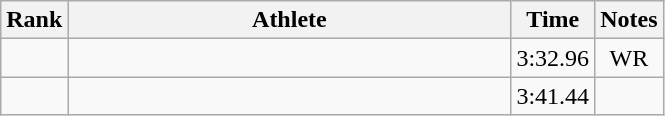<table class="wikitable" style="text-align:center">
<tr>
<th>Rank</th>
<th Style="width:18em">Athlete</th>
<th>Time</th>
<th>Notes</th>
</tr>
<tr>
<td></td>
<td style="text-align:left"></td>
<td>3:32.96</td>
<td>WR</td>
</tr>
<tr>
<td></td>
<td style="text-align:left"></td>
<td>3:41.44</td>
<td></td>
</tr>
</table>
